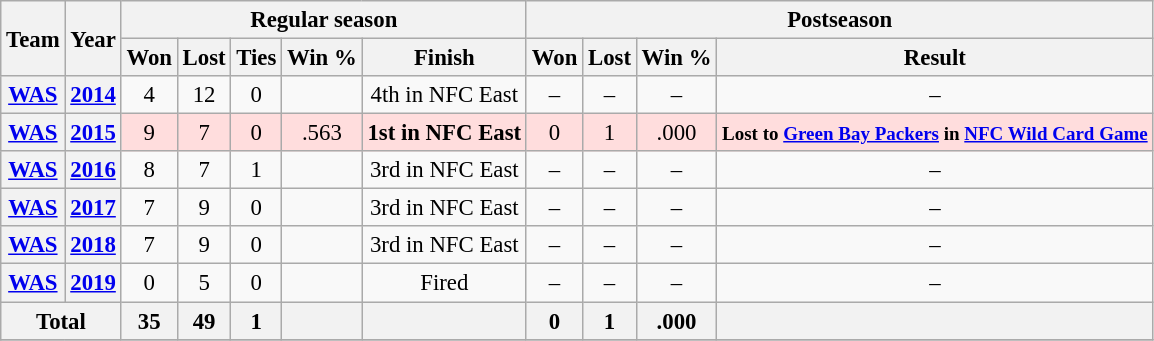<table class="wikitable" style="font-size: 95%; text-align:center;">
<tr>
<th rowspan="2">Team</th>
<th rowspan="2">Year</th>
<th colspan="5">Regular season</th>
<th colspan="4">Postseason</th>
</tr>
<tr>
<th>Won</th>
<th>Lost</th>
<th>Ties</th>
<th>Win %</th>
<th>Finish</th>
<th>Won</th>
<th>Lost</th>
<th>Win %</th>
<th>Result</th>
</tr>
<tr>
<th><a href='#'>WAS</a></th>
<th><a href='#'>2014</a></th>
<td>4</td>
<td>12</td>
<td>0</td>
<td></td>
<td>4th in NFC East</td>
<td>–</td>
<td>–</td>
<td>–</td>
<td>–</td>
</tr>
<tr ! style="background:#fdd;">
<th><a href='#'>WAS</a></th>
<th><a href='#'>2015</a></th>
<td>9</td>
<td>7</td>
<td>0</td>
<td>.563</td>
<td><strong>1st in NFC East</strong></td>
<td>0</td>
<td>1</td>
<td>.000</td>
<td><small><strong>Lost to <a href='#'>Green Bay Packers</a> in <a href='#'>NFC Wild Card Game</a></strong></small></td>
</tr>
<tr>
<th><a href='#'>WAS</a></th>
<th><a href='#'>2016</a></th>
<td>8</td>
<td>7</td>
<td>1</td>
<td></td>
<td>3rd in NFC East</td>
<td>–</td>
<td>–</td>
<td>–</td>
<td>–</td>
</tr>
<tr>
<th><a href='#'>WAS</a></th>
<th><a href='#'>2017</a></th>
<td>7</td>
<td>9</td>
<td>0</td>
<td></td>
<td>3rd in NFC East</td>
<td>–</td>
<td>–</td>
<td>–</td>
<td>–</td>
</tr>
<tr>
<th><a href='#'>WAS</a></th>
<th><a href='#'>2018</a></th>
<td>7</td>
<td>9</td>
<td>0</td>
<td></td>
<td>3rd in NFC East</td>
<td>–</td>
<td>–</td>
<td>–</td>
<td>–</td>
</tr>
<tr>
<th><a href='#'>WAS</a></th>
<th><a href='#'>2019</a></th>
<td>0</td>
<td>5</td>
<td>0</td>
<td></td>
<td>Fired</td>
<td>–</td>
<td>–</td>
<td>–</td>
<td>–</td>
</tr>
<tr>
<th colspan="2">Total</th>
<th>35</th>
<th>49</th>
<th>1</th>
<th></th>
<th></th>
<th>0</th>
<th>1</th>
<th>.000</th>
<th></th>
</tr>
<tr>
</tr>
</table>
